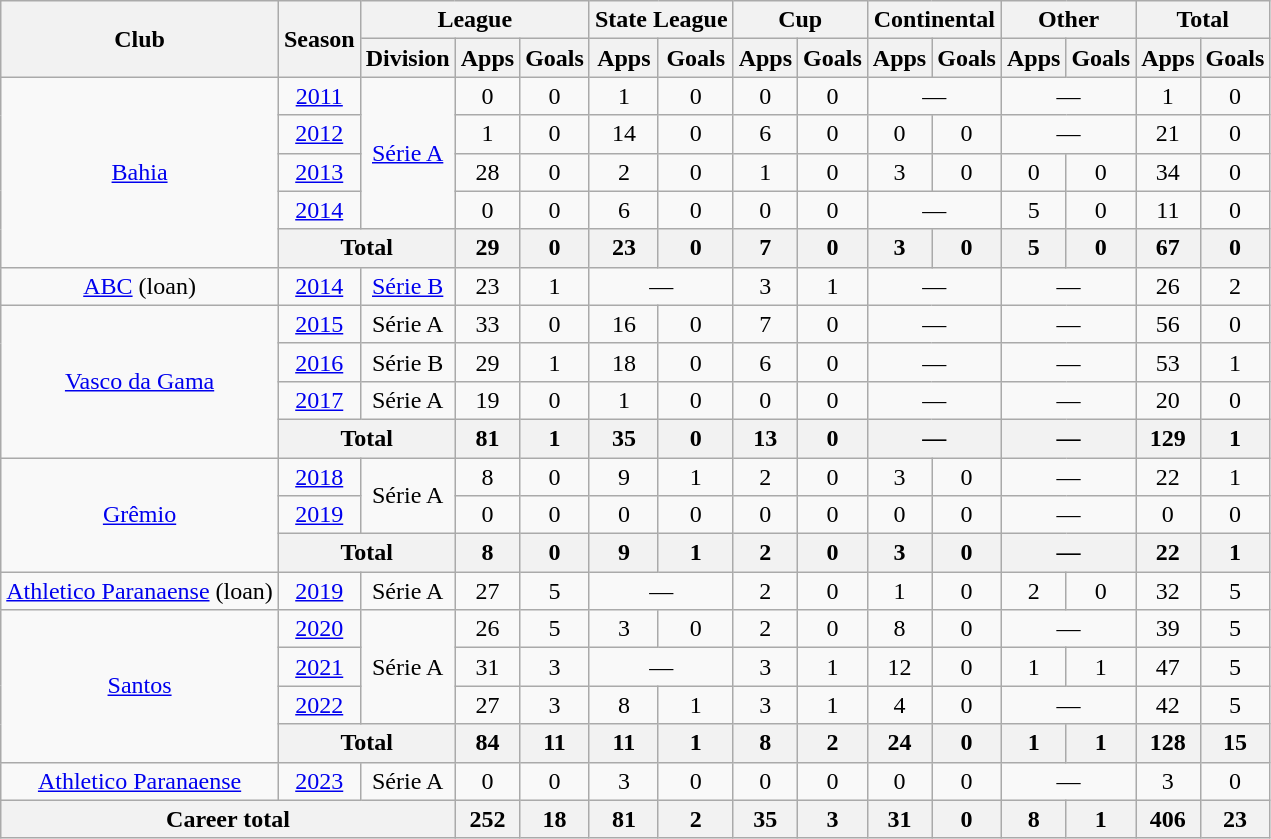<table class="wikitable" style="text-align: center;">
<tr>
<th rowspan="2">Club</th>
<th rowspan="2">Season</th>
<th colspan="3">League</th>
<th colspan="2">State League</th>
<th colspan="2">Cup</th>
<th colspan="2">Continental</th>
<th colspan="2">Other</th>
<th colspan="2">Total</th>
</tr>
<tr>
<th>Division</th>
<th>Apps</th>
<th>Goals</th>
<th>Apps</th>
<th>Goals</th>
<th>Apps</th>
<th>Goals</th>
<th>Apps</th>
<th>Goals</th>
<th>Apps</th>
<th>Goals</th>
<th>Apps</th>
<th>Goals</th>
</tr>
<tr>
<td rowspan="5" valign="center"><a href='#'>Bahia</a></td>
<td><a href='#'>2011</a></td>
<td rowspan="4"><a href='#'>Série A</a></td>
<td>0</td>
<td>0</td>
<td>1</td>
<td>0</td>
<td>0</td>
<td>0</td>
<td colspan="2">—</td>
<td colspan="2">—</td>
<td>1</td>
<td>0</td>
</tr>
<tr>
<td><a href='#'>2012</a></td>
<td>1</td>
<td>0</td>
<td>14</td>
<td>0</td>
<td>6</td>
<td>0</td>
<td>0</td>
<td>0</td>
<td colspan="2">—</td>
<td>21</td>
<td>0</td>
</tr>
<tr>
<td><a href='#'>2013</a></td>
<td>28</td>
<td>0</td>
<td>2</td>
<td>0</td>
<td>1</td>
<td>0</td>
<td>3</td>
<td>0</td>
<td>0</td>
<td>0</td>
<td>34</td>
<td>0</td>
</tr>
<tr>
<td><a href='#'>2014</a></td>
<td>0</td>
<td>0</td>
<td>6</td>
<td>0</td>
<td>0</td>
<td>0</td>
<td colspan="2">—</td>
<td>5</td>
<td>0</td>
<td>11</td>
<td>0</td>
</tr>
<tr>
<th colspan="2">Total</th>
<th>29</th>
<th>0</th>
<th>23</th>
<th>0</th>
<th>7</th>
<th>0</th>
<th>3</th>
<th>0</th>
<th>5</th>
<th>0</th>
<th>67</th>
<th>0</th>
</tr>
<tr>
<td valign="center"><a href='#'>ABC</a> (loan)</td>
<td><a href='#'>2014</a></td>
<td><a href='#'>Série B</a></td>
<td>23</td>
<td>1</td>
<td colspan="2">—</td>
<td>3</td>
<td>1</td>
<td colspan="2">—</td>
<td colspan="2">—</td>
<td>26</td>
<td>2</td>
</tr>
<tr>
<td rowspan="4" valign="center"><a href='#'>Vasco da Gama</a></td>
<td><a href='#'>2015</a></td>
<td>Série A</td>
<td>33</td>
<td>0</td>
<td>16</td>
<td>0</td>
<td>7</td>
<td>0</td>
<td colspan="2">—</td>
<td colspan="2">—</td>
<td>56</td>
<td>0</td>
</tr>
<tr>
<td><a href='#'>2016</a></td>
<td>Série B</td>
<td>29</td>
<td>1</td>
<td>18</td>
<td>0</td>
<td>6</td>
<td>0</td>
<td colspan="2">—</td>
<td colspan="2">—</td>
<td>53</td>
<td>1</td>
</tr>
<tr>
<td><a href='#'>2017</a></td>
<td>Série A</td>
<td>19</td>
<td>0</td>
<td>1</td>
<td>0</td>
<td>0</td>
<td>0</td>
<td colspan="2">—</td>
<td colspan="2">—</td>
<td>20</td>
<td>0</td>
</tr>
<tr>
<th colspan="2">Total</th>
<th>81</th>
<th>1</th>
<th>35</th>
<th>0</th>
<th>13</th>
<th>0</th>
<th colspan="2">—</th>
<th colspan="2">—</th>
<th>129</th>
<th>1</th>
</tr>
<tr>
<td rowspan="3" valign="center"><a href='#'>Grêmio</a></td>
<td><a href='#'>2018</a></td>
<td rowspan="2">Série A</td>
<td>8</td>
<td>0</td>
<td>9</td>
<td>1</td>
<td>2</td>
<td>0</td>
<td>3</td>
<td>0</td>
<td colspan="2">—</td>
<td>22</td>
<td>1</td>
</tr>
<tr>
<td><a href='#'>2019</a></td>
<td>0</td>
<td>0</td>
<td>0</td>
<td>0</td>
<td>0</td>
<td>0</td>
<td>0</td>
<td>0</td>
<td colspan="2">—</td>
<td>0</td>
<td>0</td>
</tr>
<tr>
<th colspan="2">Total</th>
<th>8</th>
<th>0</th>
<th>9</th>
<th>1</th>
<th>2</th>
<th>0</th>
<th>3</th>
<th>0</th>
<th colspan="2">—</th>
<th>22</th>
<th>1</th>
</tr>
<tr>
<td valign="center"><a href='#'>Athletico Paranaense</a> (loan)</td>
<td><a href='#'>2019</a></td>
<td>Série A</td>
<td>27</td>
<td>5</td>
<td colspan="2">—</td>
<td>2</td>
<td>0</td>
<td>1</td>
<td>0</td>
<td>2</td>
<td>0</td>
<td>32</td>
<td>5</td>
</tr>
<tr>
<td rowspan="4" valign="center"><a href='#'>Santos</a></td>
<td><a href='#'>2020</a></td>
<td rowspan="3">Série A</td>
<td>26</td>
<td>5</td>
<td>3</td>
<td>0</td>
<td>2</td>
<td>0</td>
<td>8</td>
<td>0</td>
<td colspan="2">—</td>
<td>39</td>
<td>5</td>
</tr>
<tr>
<td><a href='#'>2021</a></td>
<td>31</td>
<td>3</td>
<td colspan="2">—</td>
<td>3</td>
<td>1</td>
<td>12</td>
<td>0</td>
<td>1</td>
<td>1</td>
<td>47</td>
<td>5</td>
</tr>
<tr>
<td><a href='#'>2022</a></td>
<td>27</td>
<td>3</td>
<td>8</td>
<td>1</td>
<td>3</td>
<td>1</td>
<td>4</td>
<td>0</td>
<td colspan="2">—</td>
<td>42</td>
<td>5</td>
</tr>
<tr>
<th colspan="2">Total</th>
<th>84</th>
<th>11</th>
<th>11</th>
<th>1</th>
<th>8</th>
<th>2</th>
<th>24</th>
<th>0</th>
<th>1</th>
<th>1</th>
<th>128</th>
<th>15</th>
</tr>
<tr>
<td valign="center"><a href='#'>Athletico Paranaense</a></td>
<td><a href='#'>2023</a></td>
<td>Série A</td>
<td>0</td>
<td>0</td>
<td>3</td>
<td>0</td>
<td>0</td>
<td>0</td>
<td>0</td>
<td>0</td>
<td colspan="2">—</td>
<td>3</td>
<td>0</td>
</tr>
<tr>
<th colspan="3"><strong>Career total</strong></th>
<th>252</th>
<th>18</th>
<th>81</th>
<th>2</th>
<th>35</th>
<th>3</th>
<th>31</th>
<th>0</th>
<th>8</th>
<th>1</th>
<th>406</th>
<th>23</th>
</tr>
</table>
